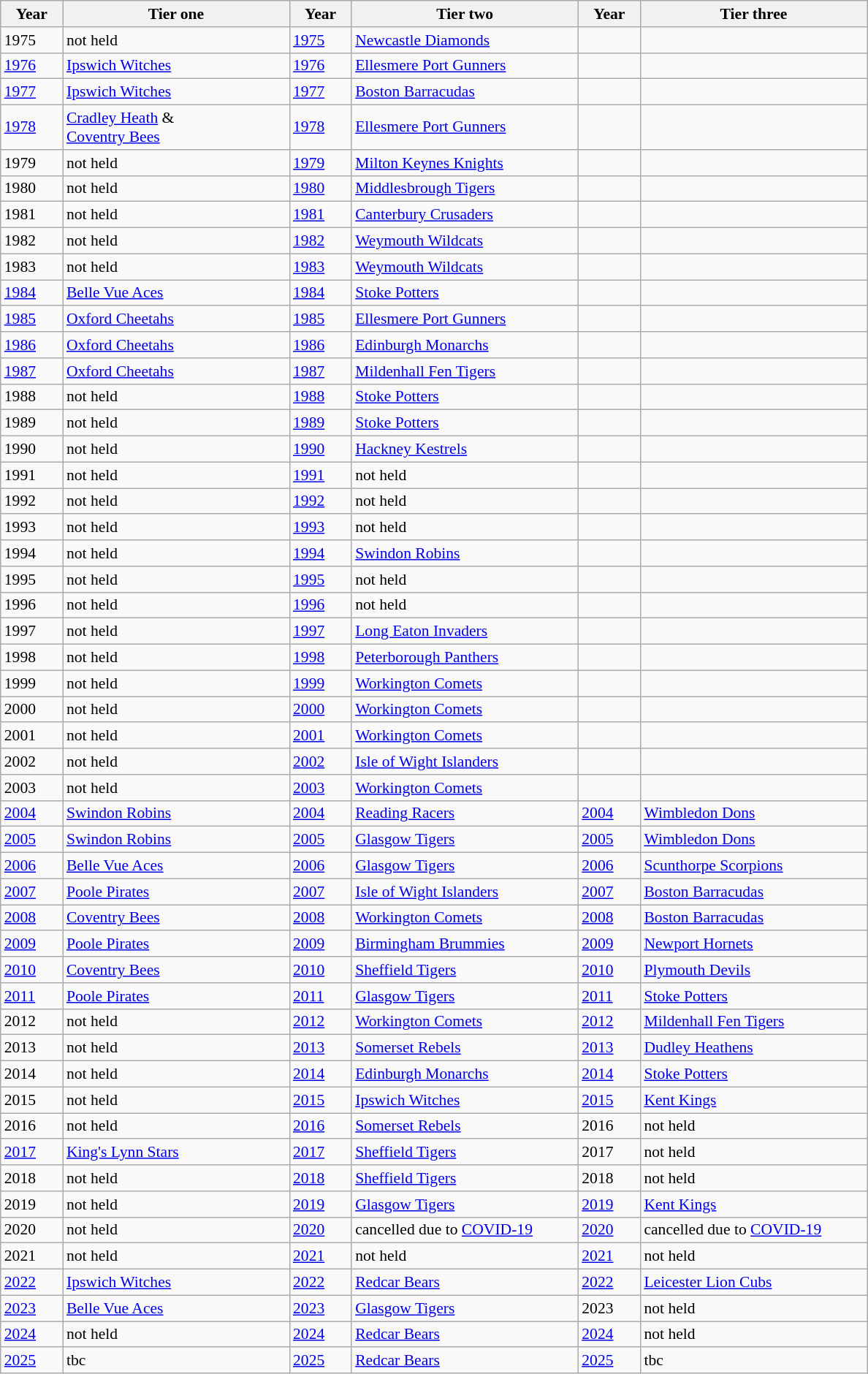<table class="wikitable" style="font-size: 90%">
<tr>
<th width=50>Year</th>
<th width=200>Tier one</th>
<th width=50>Year</th>
<th width=200>Tier two</th>
<th width=50>Year</th>
<th width=200>Tier three</th>
</tr>
<tr>
<td>1975</td>
<td>not held</td>
<td><a href='#'>1975</a></td>
<td><a href='#'>Newcastle Diamonds</a></td>
<td></td>
<td></td>
</tr>
<tr>
<td><a href='#'>1976</a></td>
<td><a href='#'>Ipswich Witches</a></td>
<td><a href='#'>1976</a></td>
<td><a href='#'>Ellesmere Port Gunners</a></td>
<td></td>
<td></td>
</tr>
<tr>
<td><a href='#'>1977</a></td>
<td><a href='#'>Ipswich Witches</a></td>
<td><a href='#'>1977</a></td>
<td><a href='#'>Boston Barracudas</a></td>
<td></td>
<td></td>
</tr>
<tr>
<td><a href='#'>1978</a></td>
<td><a href='#'>Cradley Heath</a> &<br><a href='#'>Coventry Bees</a></td>
<td><a href='#'>1978</a></td>
<td><a href='#'>Ellesmere Port Gunners</a></td>
<td></td>
<td></td>
</tr>
<tr>
<td>1979</td>
<td>not held</td>
<td><a href='#'>1979</a></td>
<td><a href='#'>Milton Keynes Knights</a></td>
<td></td>
<td></td>
</tr>
<tr>
<td>1980</td>
<td>not held</td>
<td><a href='#'>1980</a></td>
<td><a href='#'>Middlesbrough Tigers</a></td>
<td></td>
<td></td>
</tr>
<tr>
<td>1981</td>
<td>not held</td>
<td><a href='#'>1981</a></td>
<td><a href='#'>Canterbury Crusaders</a></td>
<td></td>
<td></td>
</tr>
<tr>
<td>1982</td>
<td>not held</td>
<td><a href='#'>1982</a></td>
<td><a href='#'>Weymouth Wildcats</a></td>
<td></td>
<td></td>
</tr>
<tr>
<td>1983</td>
<td>not held</td>
<td><a href='#'>1983</a></td>
<td><a href='#'>Weymouth Wildcats</a></td>
<td></td>
<td></td>
</tr>
<tr>
<td><a href='#'>1984</a></td>
<td><a href='#'>Belle Vue Aces</a></td>
<td><a href='#'>1984</a></td>
<td><a href='#'>Stoke Potters</a></td>
<td></td>
<td></td>
</tr>
<tr>
<td><a href='#'>1985</a></td>
<td><a href='#'>Oxford Cheetahs</a></td>
<td><a href='#'>1985</a></td>
<td><a href='#'>Ellesmere Port Gunners</a></td>
<td></td>
<td></td>
</tr>
<tr>
<td><a href='#'>1986</a></td>
<td><a href='#'>Oxford Cheetahs</a></td>
<td><a href='#'>1986</a></td>
<td><a href='#'>Edinburgh Monarchs</a></td>
<td></td>
<td></td>
</tr>
<tr>
<td><a href='#'>1987</a></td>
<td><a href='#'>Oxford Cheetahs</a></td>
<td><a href='#'>1987</a></td>
<td><a href='#'>Mildenhall Fen Tigers</a></td>
<td></td>
<td></td>
</tr>
<tr>
<td>1988</td>
<td>not held</td>
<td><a href='#'>1988</a></td>
<td><a href='#'>Stoke Potters</a></td>
<td></td>
<td></td>
</tr>
<tr>
<td>1989</td>
<td>not held</td>
<td><a href='#'>1989</a></td>
<td><a href='#'>Stoke Potters</a></td>
<td></td>
<td></td>
</tr>
<tr>
<td>1990</td>
<td>not held</td>
<td><a href='#'>1990</a></td>
<td><a href='#'>Hackney Kestrels</a></td>
<td></td>
<td></td>
</tr>
<tr>
<td>1991</td>
<td>not held</td>
<td><a href='#'>1991</a></td>
<td>not held</td>
<td></td>
<td></td>
</tr>
<tr>
<td>1992</td>
<td>not held</td>
<td><a href='#'>1992</a></td>
<td>not held</td>
<td></td>
<td></td>
</tr>
<tr>
<td>1993</td>
<td>not held</td>
<td><a href='#'>1993</a></td>
<td>not held</td>
<td></td>
<td></td>
</tr>
<tr>
<td>1994</td>
<td>not held</td>
<td><a href='#'>1994</a></td>
<td><a href='#'>Swindon Robins</a></td>
<td></td>
<td></td>
</tr>
<tr>
<td>1995</td>
<td>not held</td>
<td><a href='#'>1995</a></td>
<td>not held</td>
<td></td>
<td></td>
</tr>
<tr>
<td>1996</td>
<td>not held</td>
<td><a href='#'>1996</a></td>
<td>not held</td>
<td></td>
<td></td>
</tr>
<tr>
<td>1997</td>
<td>not held</td>
<td><a href='#'>1997</a></td>
<td><a href='#'>Long Eaton Invaders</a></td>
<td></td>
<td></td>
</tr>
<tr>
<td>1998</td>
<td>not held</td>
<td><a href='#'>1998</a></td>
<td><a href='#'>Peterborough Panthers</a></td>
<td></td>
<td></td>
</tr>
<tr>
<td>1999</td>
<td>not held</td>
<td><a href='#'>1999</a></td>
<td><a href='#'>Workington Comets</a></td>
<td></td>
<td></td>
</tr>
<tr>
<td>2000</td>
<td>not held</td>
<td><a href='#'>2000</a></td>
<td><a href='#'>Workington Comets</a></td>
<td></td>
<td></td>
</tr>
<tr>
<td>2001</td>
<td>not held</td>
<td><a href='#'>2001</a></td>
<td><a href='#'>Workington Comets</a></td>
<td></td>
<td></td>
</tr>
<tr>
<td>2002</td>
<td>not held</td>
<td><a href='#'>2002</a></td>
<td><a href='#'>Isle of Wight Islanders</a></td>
<td></td>
<td></td>
</tr>
<tr>
<td>2003</td>
<td>not held</td>
<td><a href='#'>2003</a></td>
<td><a href='#'>Workington Comets</a></td>
<td></td>
<td></td>
</tr>
<tr>
<td><a href='#'>2004</a></td>
<td><a href='#'>Swindon Robins</a></td>
<td><a href='#'>2004</a></td>
<td><a href='#'>Reading Racers</a></td>
<td><a href='#'>2004</a></td>
<td><a href='#'>Wimbledon Dons</a></td>
</tr>
<tr>
<td><a href='#'>2005</a></td>
<td><a href='#'>Swindon Robins</a></td>
<td><a href='#'>2005</a></td>
<td><a href='#'>Glasgow Tigers</a></td>
<td><a href='#'>2005</a></td>
<td><a href='#'>Wimbledon Dons</a></td>
</tr>
<tr>
<td><a href='#'>2006</a></td>
<td><a href='#'>Belle Vue Aces</a></td>
<td><a href='#'>2006</a></td>
<td><a href='#'>Glasgow Tigers</a></td>
<td><a href='#'>2006</a></td>
<td><a href='#'>Scunthorpe Scorpions</a></td>
</tr>
<tr>
<td><a href='#'>2007</a></td>
<td><a href='#'>Poole Pirates</a></td>
<td><a href='#'>2007</a></td>
<td><a href='#'>Isle of Wight Islanders</a></td>
<td><a href='#'>2007</a></td>
<td><a href='#'>Boston Barracudas</a></td>
</tr>
<tr>
<td><a href='#'>2008</a></td>
<td><a href='#'>Coventry Bees</a></td>
<td><a href='#'>2008</a></td>
<td><a href='#'>Workington Comets</a></td>
<td><a href='#'>2008</a></td>
<td><a href='#'>Boston Barracudas</a></td>
</tr>
<tr>
<td><a href='#'>2009</a></td>
<td><a href='#'>Poole Pirates</a></td>
<td><a href='#'>2009</a></td>
<td><a href='#'>Birmingham Brummies</a></td>
<td><a href='#'>2009</a></td>
<td><a href='#'>Newport Hornets</a></td>
</tr>
<tr>
<td><a href='#'>2010</a></td>
<td><a href='#'>Coventry Bees</a></td>
<td><a href='#'>2010</a></td>
<td><a href='#'>Sheffield Tigers</a></td>
<td><a href='#'>2010</a></td>
<td><a href='#'>Plymouth Devils</a></td>
</tr>
<tr>
<td><a href='#'>2011</a></td>
<td><a href='#'>Poole Pirates</a></td>
<td><a href='#'>2011</a></td>
<td><a href='#'>Glasgow Tigers</a></td>
<td><a href='#'>2011</a></td>
<td><a href='#'>Stoke Potters</a></td>
</tr>
<tr>
<td>2012</td>
<td>not held</td>
<td><a href='#'>2012</a></td>
<td><a href='#'>Workington Comets</a></td>
<td><a href='#'>2012</a></td>
<td><a href='#'>Mildenhall Fen Tigers</a></td>
</tr>
<tr>
<td>2013</td>
<td>not held</td>
<td><a href='#'>2013</a></td>
<td><a href='#'>Somerset Rebels</a></td>
<td><a href='#'>2013</a></td>
<td><a href='#'>Dudley Heathens</a></td>
</tr>
<tr>
<td>2014</td>
<td>not held</td>
<td><a href='#'>2014</a></td>
<td><a href='#'>Edinburgh Monarchs</a></td>
<td><a href='#'>2014</a></td>
<td><a href='#'>Stoke Potters</a></td>
</tr>
<tr>
<td>2015</td>
<td>not held</td>
<td><a href='#'>2015</a></td>
<td><a href='#'>Ipswich Witches</a></td>
<td><a href='#'>2015</a></td>
<td><a href='#'>Kent Kings</a></td>
</tr>
<tr>
<td>2016</td>
<td>not held</td>
<td><a href='#'>2016</a></td>
<td><a href='#'>Somerset Rebels</a></td>
<td>2016</td>
<td>not held</td>
</tr>
<tr>
<td><a href='#'>2017</a></td>
<td><a href='#'>King's Lynn Stars</a></td>
<td><a href='#'>2017</a></td>
<td><a href='#'>Sheffield Tigers</a></td>
<td>2017</td>
<td>not held</td>
</tr>
<tr>
<td>2018</td>
<td>not held</td>
<td><a href='#'>2018</a></td>
<td><a href='#'>Sheffield Tigers</a></td>
<td>2018</td>
<td>not held</td>
</tr>
<tr>
<td>2019</td>
<td>not held</td>
<td><a href='#'>2019</a></td>
<td><a href='#'>Glasgow Tigers</a></td>
<td><a href='#'>2019</a></td>
<td><a href='#'>Kent Kings</a></td>
</tr>
<tr>
<td>2020</td>
<td>not held</td>
<td><a href='#'>2020</a></td>
<td>cancelled due to <a href='#'>COVID-19</a></td>
<td><a href='#'>2020</a></td>
<td>cancelled due to <a href='#'>COVID-19</a></td>
</tr>
<tr>
<td>2021</td>
<td>not held</td>
<td><a href='#'>2021</a></td>
<td>not held</td>
<td><a href='#'>2021</a></td>
<td>not held</td>
</tr>
<tr>
<td><a href='#'>2022</a></td>
<td><a href='#'>Ipswich Witches</a></td>
<td><a href='#'>2022</a></td>
<td><a href='#'>Redcar Bears</a></td>
<td><a href='#'>2022</a></td>
<td><a href='#'>Leicester Lion Cubs</a></td>
</tr>
<tr>
<td><a href='#'>2023</a></td>
<td><a href='#'>Belle Vue Aces</a></td>
<td><a href='#'>2023</a></td>
<td><a href='#'>Glasgow Tigers</a></td>
<td>2023</td>
<td>not held</td>
</tr>
<tr>
<td><a href='#'>2024</a></td>
<td>not held</td>
<td><a href='#'>2024</a></td>
<td><a href='#'>Redcar Bears</a></td>
<td><a href='#'>2024</a></td>
<td>not held</td>
</tr>
<tr>
<td><a href='#'>2025</a></td>
<td>tbc</td>
<td><a href='#'>2025</a></td>
<td><a href='#'>Redcar Bears</a></td>
<td><a href='#'>2025</a></td>
<td>tbc</td>
</tr>
</table>
